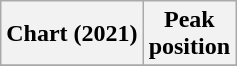<table class="wikitable plainrowheaders" style="text-align:center">
<tr>
<th scope="col">Chart (2021)</th>
<th scope="col">Peak<br>position</th>
</tr>
<tr>
</tr>
</table>
